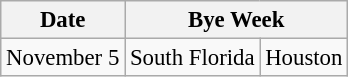<table class="wikitable" style="font-size:95%;">
<tr>
<th>Date</th>
<th colspan="6">Bye Week</th>
</tr>
<tr>
<td>November 5</td>
<td>South Florida</td>
<td>Houston</td>
</tr>
</table>
